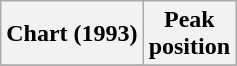<table class="wikitable plainrowheaders" style="text-align:center">
<tr>
<th scope="col">Chart (1993)</th>
<th scope="col">Peak<br>position</th>
</tr>
<tr>
</tr>
</table>
